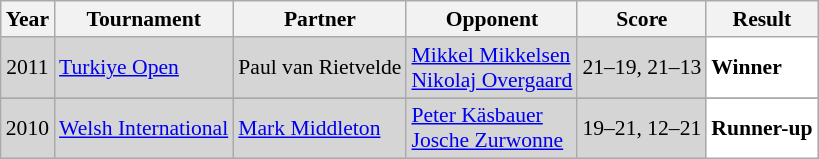<table class="sortable wikitable" style="font-size: 90%;">
<tr>
<th>Year</th>
<th>Tournament</th>
<th>Partner</th>
<th>Opponent</th>
<th>Score</th>
<th>Result</th>
</tr>
<tr style="background:#D5D5D5">
<td align="center">2011</td>
<td align="left"><a href='#'>Turkiye Open</a></td>
<td align="left"> Paul van Rietvelde</td>
<td align="left"> <a href='#'>Mikkel Mikkelsen</a> <br>  <a href='#'>Nikolaj Overgaard</a></td>
<td align="left">21–19, 21–13</td>
<td style="text-align:left; background:white"> <strong>Winner</strong></td>
</tr>
<tr>
</tr>
<tr style="background:#D5D5D5">
<td align="center">2010</td>
<td align="left"><a href='#'>Welsh International</a></td>
<td align="left"> <a href='#'>Mark Middleton</a></td>
<td align="left"> <a href='#'>Peter Käsbauer</a> <br>  <a href='#'>Josche Zurwonne</a></td>
<td align="left">19–21, 12–21</td>
<td style="text-align:left; background:white"> <strong>Runner-up</strong></td>
</tr>
</table>
